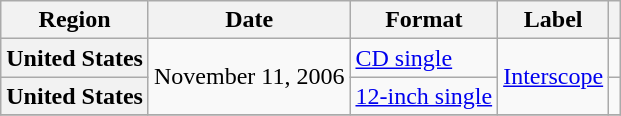<table class="wikitable plainrowheaders">
<tr>
<th scope="col">Region</th>
<th scope="col">Date</th>
<th scope="col">Format</th>
<th scope="col">Label</th>
<th scope="col"></th>
</tr>
<tr>
<th scope="row">United States</th>
<td rowspan="2">November 11, 2006</td>
<td><a href='#'>CD single</a></td>
<td rowspan="2"><a href='#'>Interscope</a></td>
<td></td>
</tr>
<tr>
<th scope="row">United States</th>
<td><a href='#'>12-inch single</a></td>
<td></td>
</tr>
<tr>
</tr>
</table>
